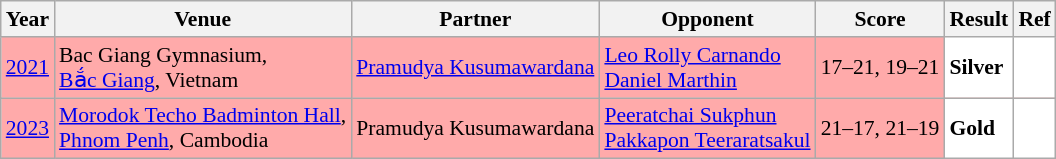<table class="sortable wikitable" style="font-size: 90%">
<tr>
<th>Year</th>
<th>Venue</th>
<th>Partner</th>
<th>Opponent</th>
<th>Score</th>
<th>Result</th>
<th>Ref</th>
</tr>
<tr style="background:#FFAAAA">
<td align="center"><a href='#'>2021</a></td>
<td align="left">Bac Giang Gymnasium,<br><a href='#'>Bắc Giang</a>, Vietnam</td>
<td align="left"> <a href='#'>Pramudya Kusumawardana</a></td>
<td align="left"> <a href='#'>Leo Rolly Carnando</a><br> <a href='#'>Daniel Marthin</a></td>
<td align="left">17–21, 19–21</td>
<td style="text-align:left; background:white"> <strong>Silver</strong></td>
<td style="text-align:center; background:white"></td>
</tr>
<tr style="background:#FFAAAA">
<td align="center"><a href='#'>2023</a></td>
<td align="left"><a href='#'>Morodok Techo Badminton Hall</a>,<br><a href='#'>Phnom Penh</a>, Cambodia</td>
<td align="left"> Pramudya Kusumawardana</td>
<td align="left"> <a href='#'>Peeratchai Sukphun</a><br> <a href='#'>Pakkapon Teeraratsakul</a></td>
<td align="left">21–17, 21–19</td>
<td style="text-align:left; background:white"> <strong>Gold</strong></td>
<td style="text-align:center; background:white"></td>
</tr>
</table>
